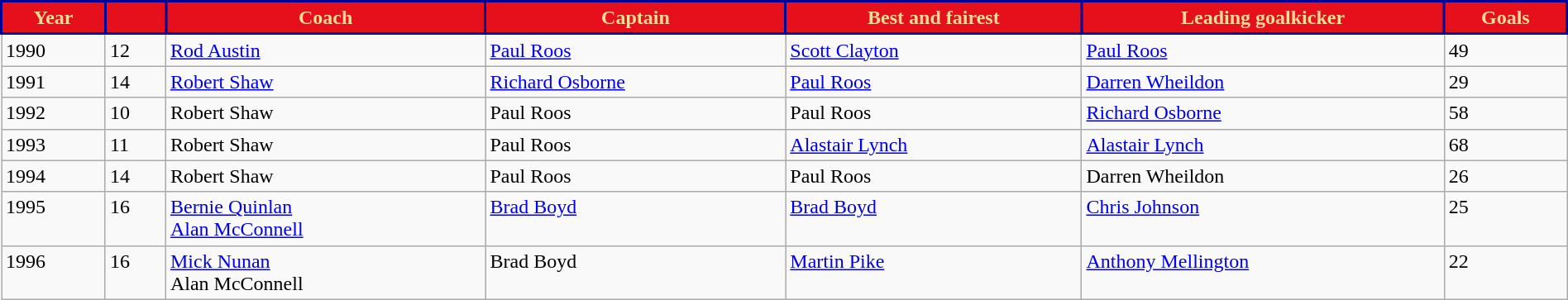<table class="wikitable"; style="width:100%;">
<tr valign="top">
<th style="background:#E5101B; color:#FCDB98; border:solid #000099 2px">Year</th>
<th style="background:#E5101B; color:#FCDB98; border:solid #000099 2px"></th>
<th style="background:#E5101B; color:#FCDB98; border:solid #000099 2px">Coach</th>
<th style="background:#E5101B; color:#FCDB98; border:solid #000099 2px">Captain</th>
<th style="background:#E5101B; color:#FCDB98; border:solid #000099 2px">Best and fairest</th>
<th style="background:#E5101B; color:#FCDB98; border:solid #000099 2px">Leading goalkicker</th>
<th style="background:#E5101B; color:#FCDB98; border:solid #000099 2px">Goals</th>
</tr>
<tr valign="top">
<td>1990</td>
<td>12</td>
<td><a href='#'>Rod Austin</a>           </td>
<td><a href='#'>Paul Roos</a></td>
<td><a href='#'>Scott Clayton</a></td>
<td><a href='#'>Paul Roos</a></td>
<td>49</td>
</tr>
<tr valign="top">
<td>1991</td>
<td>14</td>
<td><a href='#'>Robert Shaw</a></td>
<td><a href='#'>Richard Osborne</a></td>
<td><a href='#'>Paul Roos</a></td>
<td><a href='#'>Darren Wheildon</a></td>
<td>29</td>
</tr>
<tr valign="top">
<td>1992</td>
<td>10</td>
<td>Robert Shaw</td>
<td>Paul Roos</td>
<td>Paul Roos</td>
<td><a href='#'>Richard Osborne</a></td>
<td>58</td>
</tr>
<tr valign="top">
<td>1993</td>
<td>11</td>
<td>Robert Shaw</td>
<td>Paul Roos</td>
<td><a href='#'>Alastair Lynch</a></td>
<td><a href='#'>Alastair Lynch</a></td>
<td>68</td>
</tr>
<tr valign="top">
<td>1994</td>
<td>14</td>
<td>Robert Shaw</td>
<td>Paul Roos</td>
<td>Paul Roos</td>
<td>Darren Wheildon</td>
<td>26</td>
</tr>
<tr valign="top">
<td>1995</td>
<td>16</td>
<td><a href='#'>Bernie Quinlan</a><br><a href='#'>Alan McConnell</a></td>
<td><a href='#'>Brad Boyd</a></td>
<td><a href='#'>Brad Boyd</a></td>
<td><a href='#'>Chris Johnson</a></td>
<td>25</td>
</tr>
<tr valign="top">
<td>1996</td>
<td>16</td>
<td><a href='#'>Mick Nunan</a><br>Alan McConnell</td>
<td>Brad Boyd</td>
<td><a href='#'>Martin Pike</a></td>
<td><a href='#'>Anthony Mellington</a></td>
<td>22</td>
</tr>
</table>
